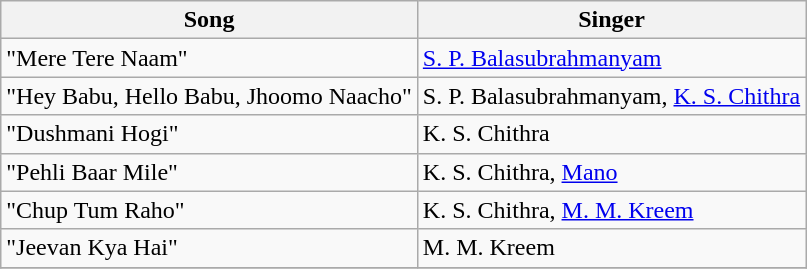<table class="wikitable">
<tr>
<th>Song</th>
<th>Singer</th>
</tr>
<tr>
<td>"Mere Tere Naam"</td>
<td><a href='#'>S. P. Balasubrahmanyam</a></td>
</tr>
<tr>
<td>"Hey Babu, Hello Babu, Jhoomo Naacho"</td>
<td>S. P. Balasubrahmanyam, <a href='#'>K. S. Chithra</a></td>
</tr>
<tr>
<td>"Dushmani Hogi"</td>
<td>K. S. Chithra</td>
</tr>
<tr>
<td>"Pehli Baar Mile"</td>
<td>K. S. Chithra, <a href='#'>Mano</a></td>
</tr>
<tr>
<td>"Chup Tum Raho"</td>
<td>K. S. Chithra, <a href='#'>M. M. Kreem</a></td>
</tr>
<tr>
<td>"Jeevan Kya Hai"</td>
<td>M. M. Kreem</td>
</tr>
<tr>
</tr>
</table>
